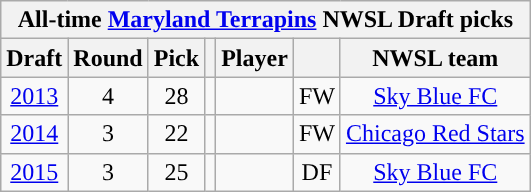<table class="wikitable sortable" style="text-align: center;">
<tr>
<th colspan="7" style="background:#">All-time <a href='#'><span>Maryland Terrapins</span></a> NWSL Draft picks</th>
</tr>
<tr>
<th scope="col">Draft</th>
<th scope="col">Round</th>
<th scope="col">Pick</th>
<th scope="col"></th>
<th scope="col">Player</th>
<th scope="col"></th>
<th scope="col">NWSL team</th>
</tr>
<tr>
<td><a href='#'>2013</a></td>
<td>4</td>
<td>28</td>
<td></td>
<td></td>
<td>FW</td>
<td><a href='#'>Sky Blue FC</a></td>
</tr>
<tr>
<td><a href='#'>2014</a></td>
<td>3</td>
<td>22</td>
<td></td>
<td></td>
<td>FW</td>
<td><a href='#'>Chicago Red Stars</a></td>
</tr>
<tr>
<td><a href='#'>2015</a></td>
<td>3</td>
<td>25</td>
<td></td>
<td></td>
<td>DF</td>
<td><a href='#'>Sky Blue FC</a></td>
</tr>
</table>
